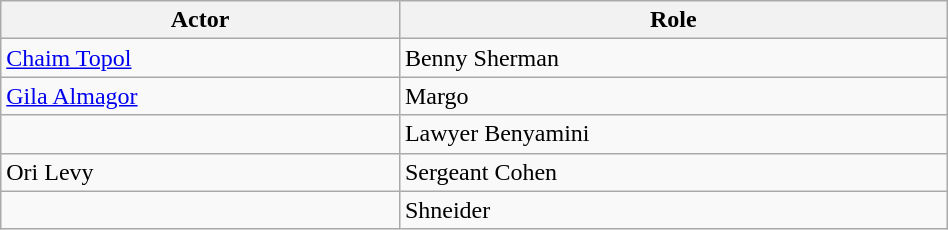<table class="wikitable" style="width:50%;">
<tr ">
<th>Actor</th>
<th>Role</th>
</tr>
<tr>
<td><a href='#'>Chaim Topol</a></td>
<td>Benny Sherman</td>
</tr>
<tr>
<td><a href='#'>Gila Almagor</a></td>
<td>Margo</td>
</tr>
<tr>
<td></td>
<td>Lawyer Benyamini</td>
</tr>
<tr>
<td>Ori Levy</td>
<td>Sergeant Cohen</td>
</tr>
<tr>
<td></td>
<td>Shneider</td>
</tr>
</table>
